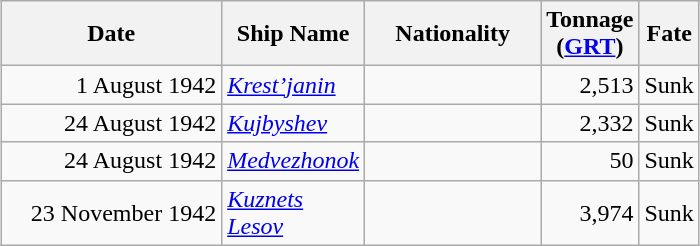<table class="wikitable sortable" style="margin: 1em auto 1em auto;">
<tr>
<th width="140px">Date</th>
<th width="80px">Ship Name</th>
<th width="110px">Nationality</th>
<th width="25px">Tonnage (<a href='#'>GRT</a>)</th>
<th width="30px">Fate</th>
</tr>
<tr>
<td align="right">1 August 1942</td>
<td align="left"><a href='#'><em>Krest’janin</em></a></td>
<td align="left"></td>
<td align="right">2,513</td>
<td align="left">Sunk</td>
</tr>
<tr>
<td align="right">24 August 1942</td>
<td align="left"><a href='#'><em>Kujbyshev</em></a></td>
<td align="left"></td>
<td align="right">2,332</td>
<td align="left">Sunk</td>
</tr>
<tr>
<td align="right">24 August 1942</td>
<td align="left"><a href='#'><em>Medvezhonok</em></a></td>
<td align="left"></td>
<td align="right">50</td>
<td align="left">Sunk</td>
</tr>
<tr>
<td align="right">23 November 1942</td>
<td align="left"><a href='#'><em>Kuznets Lesov</em></a></td>
<td align="left"></td>
<td align="right">3,974</td>
<td align="left">Sunk</td>
</tr>
</table>
